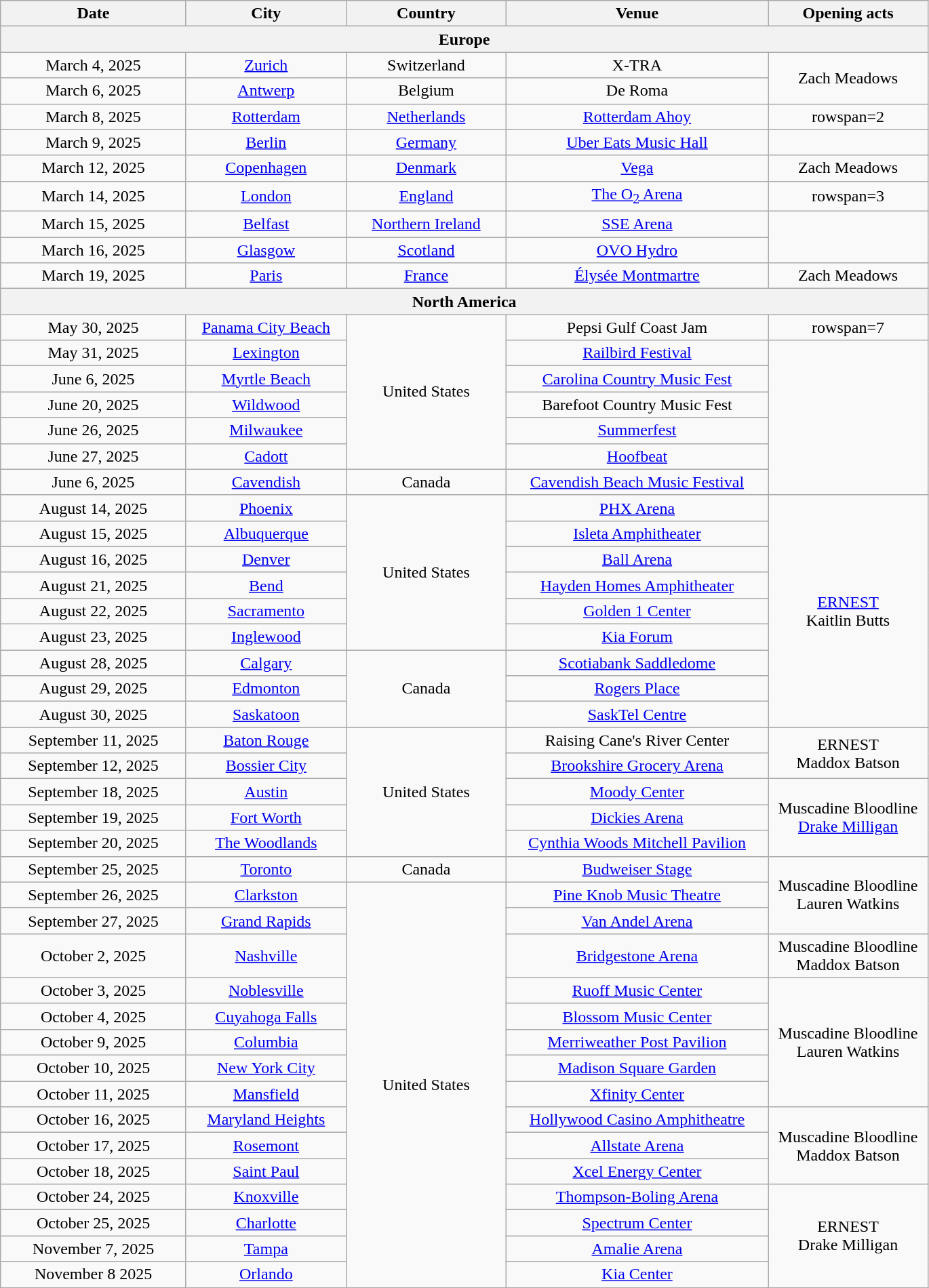<table class="wikitable" style="text-align:center;">
<tr>
<th style="width:175px;">Date</th>
<th style="width:150px;">City</th>
<th style="width:150px;">Country</th>
<th style="width:250px;">Venue</th>
<th style="width:150px;">Opening acts</th>
</tr>
<tr>
<th colspan="5">Europe</th>
</tr>
<tr>
<td>March 4, 2025</td>
<td><a href='#'>Zurich</a></td>
<td>Switzerland</td>
<td>X-TRA</td>
<td rowspan=2>Zach Meadows</td>
</tr>
<tr>
<td>March 6, 2025</td>
<td><a href='#'>Antwerp</a></td>
<td>Belgium</td>
<td>De Roma</td>
</tr>
<tr>
<td>March 8, 2025</td>
<td><a href='#'>Rotterdam</a></td>
<td><a href='#'>Netherlands</a></td>
<td><a href='#'>Rotterdam Ahoy</a></td>
<td>rowspan=2 </td>
</tr>
<tr>
<td>March 9, 2025</td>
<td><a href='#'>Berlin</a></td>
<td><a href='#'>Germany</a></td>
<td><a href='#'>Uber Eats Music Hall</a></td>
</tr>
<tr>
<td>March 12, 2025</td>
<td><a href='#'>Copenhagen</a></td>
<td><a href='#'>Denmark</a></td>
<td><a href='#'>Vega</a></td>
<td>Zach Meadows</td>
</tr>
<tr>
<td>March 14, 2025</td>
<td><a href='#'>London</a></td>
<td><a href='#'>England</a></td>
<td><a href='#'>The O<sub>2</sub> Arena</a></td>
<td>rowspan=3 </td>
</tr>
<tr>
<td>March 15, 2025</td>
<td><a href='#'>Belfast</a></td>
<td><a href='#'>Northern Ireland</a></td>
<td><a href='#'>SSE Arena</a></td>
</tr>
<tr>
<td>March 16, 2025</td>
<td><a href='#'>Glasgow</a></td>
<td><a href='#'>Scotland</a></td>
<td><a href='#'>OVO Hydro</a></td>
</tr>
<tr>
<td>March 19, 2025</td>
<td><a href='#'>Paris</a></td>
<td><a href='#'>France</a></td>
<td><a href='#'>Élysée Montmartre</a></td>
<td>Zach Meadows</td>
</tr>
<tr>
<th colspan="5">North America</th>
</tr>
<tr>
<td>May 30, 2025</td>
<td><a href='#'>Panama City Beach</a></td>
<td rowspan=6>United States</td>
<td>Pepsi Gulf Coast Jam</td>
<td>rowspan=7 </td>
</tr>
<tr>
<td>May 31, 2025</td>
<td><a href='#'>Lexington</a></td>
<td><a href='#'>Railbird Festival</a></td>
</tr>
<tr>
<td>June 6, 2025</td>
<td><a href='#'>Myrtle Beach</a></td>
<td><a href='#'>Carolina Country Music Fest</a></td>
</tr>
<tr>
<td>June 20, 2025</td>
<td><a href='#'>Wildwood</a></td>
<td>Barefoot Country Music Fest</td>
</tr>
<tr>
<td>June 26, 2025</td>
<td><a href='#'>Milwaukee</a></td>
<td><a href='#'>Summerfest</a></td>
</tr>
<tr>
<td>June 27, 2025</td>
<td><a href='#'>Cadott</a></td>
<td><a href='#'>Hoofbeat</a></td>
</tr>
<tr>
<td>June 6, 2025</td>
<td><a href='#'>Cavendish</a></td>
<td>Canada</td>
<td><a href='#'>Cavendish Beach Music Festival</a></td>
</tr>
<tr>
<td>August 14, 2025</td>
<td><a href='#'>Phoenix</a></td>
<td rowspan=6>United States</td>
<td><a href='#'>PHX Arena</a></td>
<td rowspan=9><a href='#'>ERNEST</a><br>Kaitlin Butts</td>
</tr>
<tr>
<td>August 15, 2025</td>
<td><a href='#'>Albuquerque</a></td>
<td><a href='#'>Isleta Amphitheater</a></td>
</tr>
<tr>
<td>August 16, 2025</td>
<td><a href='#'>Denver</a></td>
<td><a href='#'>Ball Arena</a></td>
</tr>
<tr>
<td>August 21, 2025</td>
<td><a href='#'>Bend</a></td>
<td><a href='#'>Hayden Homes Amphitheater</a></td>
</tr>
<tr>
<td>August 22, 2025</td>
<td><a href='#'>Sacramento</a></td>
<td><a href='#'>Golden 1 Center</a></td>
</tr>
<tr>
<td>August 23, 2025</td>
<td><a href='#'>Inglewood</a></td>
<td><a href='#'>Kia Forum</a></td>
</tr>
<tr>
<td>August 28, 2025</td>
<td><a href='#'>Calgary</a></td>
<td rowspan=3>Canada</td>
<td><a href='#'>Scotiabank Saddledome</a></td>
</tr>
<tr>
<td>August 29, 2025</td>
<td><a href='#'>Edmonton</a></td>
<td><a href='#'>Rogers Place</a></td>
</tr>
<tr>
<td>August 30, 2025</td>
<td><a href='#'>Saskatoon</a></td>
<td><a href='#'>SaskTel Centre</a></td>
</tr>
<tr>
<td>September 11, 2025</td>
<td><a href='#'>Baton Rouge</a></td>
<td rowspan=5>United States</td>
<td>Raising Cane's River Center</td>
<td rowspan=2>ERNEST<br>Maddox Batson</td>
</tr>
<tr>
<td>September 12, 2025</td>
<td><a href='#'>Bossier City</a></td>
<td><a href='#'>Brookshire Grocery Arena</a></td>
</tr>
<tr>
<td>September 18, 2025</td>
<td><a href='#'>Austin</a></td>
<td><a href='#'>Moody Center</a></td>
<td rowspan=3>Muscadine Bloodline<br><a href='#'>Drake Milligan</a></td>
</tr>
<tr>
<td>September 19, 2025</td>
<td><a href='#'>Fort Worth</a></td>
<td><a href='#'>Dickies Arena</a></td>
</tr>
<tr>
<td>September 20, 2025</td>
<td><a href='#'>The Woodlands</a></td>
<td><a href='#'>Cynthia Woods Mitchell Pavilion</a></td>
</tr>
<tr>
<td>September 25, 2025</td>
<td><a href='#'>Toronto</a></td>
<td>Canada</td>
<td><a href='#'>Budweiser Stage</a></td>
<td rowspan=3>Muscadine Bloodline<br>Lauren Watkins</td>
</tr>
<tr>
<td>September 26, 2025</td>
<td><a href='#'>Clarkston</a></td>
<td rowspan=15>United States</td>
<td><a href='#'>Pine Knob Music Theatre</a></td>
</tr>
<tr>
<td>September 27, 2025</td>
<td><a href='#'>Grand Rapids</a></td>
<td><a href='#'>Van Andel Arena</a></td>
</tr>
<tr>
<td>October 2, 2025</td>
<td><a href='#'>Nashville</a></td>
<td><a href='#'>Bridgestone Arena</a></td>
<td>Muscadine Bloodline<br>Maddox Batson</td>
</tr>
<tr>
<td>October 3, 2025</td>
<td><a href='#'>Noblesville</a></td>
<td><a href='#'>Ruoff Music Center</a></td>
<td rowspan=5>Muscadine Bloodline<br>Lauren Watkins</td>
</tr>
<tr>
<td>October 4, 2025</td>
<td><a href='#'>Cuyahoga Falls</a></td>
<td><a href='#'>Blossom Music Center</a></td>
</tr>
<tr>
<td>October 9, 2025</td>
<td><a href='#'>Columbia</a></td>
<td><a href='#'>Merriweather Post Pavilion</a></td>
</tr>
<tr>
<td>October 10, 2025</td>
<td><a href='#'>New York City</a></td>
<td><a href='#'>Madison Square Garden</a></td>
</tr>
<tr>
<td>October 11, 2025</td>
<td><a href='#'>Mansfield</a></td>
<td><a href='#'>Xfinity Center</a></td>
</tr>
<tr>
<td>October 16, 2025</td>
<td><a href='#'>Maryland Heights</a></td>
<td><a href='#'>Hollywood Casino Amphitheatre</a></td>
<td rowspan=3>Muscadine Bloodline<br>Maddox Batson</td>
</tr>
<tr>
<td>October 17, 2025</td>
<td><a href='#'>Rosemont</a></td>
<td><a href='#'>Allstate Arena</a></td>
</tr>
<tr>
<td>October 18, 2025</td>
<td><a href='#'>Saint Paul</a></td>
<td><a href='#'>Xcel Energy Center</a></td>
</tr>
<tr>
<td>October 24, 2025</td>
<td><a href='#'>Knoxville</a></td>
<td><a href='#'>Thompson-Boling Arena</a></td>
<td rowspan=4>ERNEST<br>Drake Milligan</td>
</tr>
<tr>
<td>October 25, 2025</td>
<td><a href='#'>Charlotte</a></td>
<td><a href='#'>Spectrum Center</a></td>
</tr>
<tr>
<td>November 7, 2025</td>
<td><a href='#'>Tampa</a></td>
<td><a href='#'>Amalie Arena</a></td>
</tr>
<tr>
<td>November 8 2025</td>
<td><a href='#'>Orlando</a></td>
<td><a href='#'>Kia Center</a></td>
</tr>
</table>
